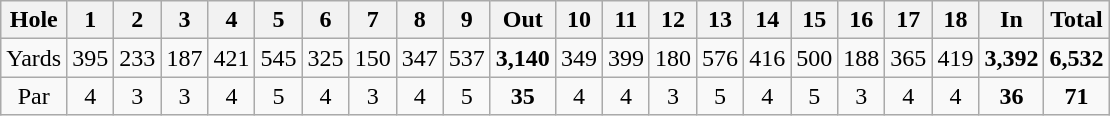<table class="wikitable" style="text-align:center">
<tr>
<th align="left">Hole</th>
<th>1</th>
<th>2</th>
<th>3</th>
<th>4</th>
<th>5</th>
<th>6</th>
<th>7</th>
<th>8</th>
<th>9</th>
<th>Out</th>
<th>10</th>
<th>11</th>
<th>12</th>
<th>13</th>
<th>14</th>
<th>15</th>
<th>16</th>
<th>17</th>
<th>18</th>
<th>In</th>
<th>Total</th>
</tr>
<tr>
<td align="center">Yards</td>
<td>395</td>
<td>233</td>
<td>187</td>
<td>421</td>
<td>545</td>
<td>325</td>
<td>150</td>
<td>347</td>
<td>537</td>
<td><strong>3,140</strong></td>
<td>349</td>
<td>399</td>
<td>180</td>
<td>576</td>
<td>416</td>
<td>500</td>
<td>188</td>
<td>365</td>
<td>419</td>
<td><strong>3,392</strong></td>
<td><strong>6,532</strong></td>
</tr>
<tr>
<td align="center">Par</td>
<td>4</td>
<td>3</td>
<td>3</td>
<td>4</td>
<td>5</td>
<td>4</td>
<td>3</td>
<td>4</td>
<td>5</td>
<td><strong>35</strong></td>
<td>4</td>
<td>4</td>
<td>3</td>
<td>5</td>
<td>4</td>
<td>5</td>
<td>3</td>
<td>4</td>
<td>4</td>
<td><strong>36</strong></td>
<td><strong>71</strong></td>
</tr>
</table>
